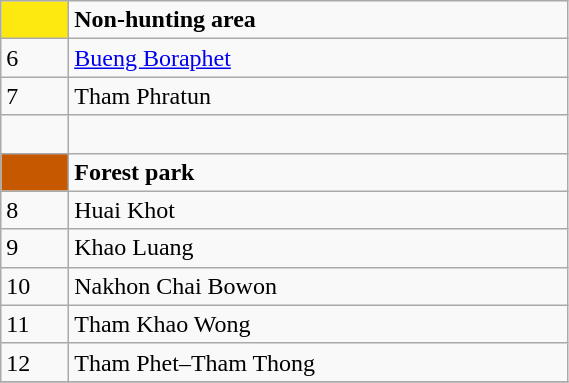<table class= "wikitable" style= "width:30%; display:inline-table;">
<tr>
<td style="width:3%; background:#FDE910;"> </td>
<td style="width:30%;"><strong>Non-hunting area</strong></td>
</tr>
<tr>
<td>6</td>
<td><a href='#'>Bueng Boraphet</a></td>
</tr>
<tr>
<td>7</td>
<td>Tham Phratun</td>
</tr>
<tr>
<td>  </td>
</tr>
<tr>
<td style="width:3%; background:#C65900;"> </td>
<td style="width:27%;"><strong>Forest park</strong></td>
</tr>
<tr>
<td>8</td>
<td>Huai Khot</td>
</tr>
<tr>
<td>9</td>
<td>Khao Luang</td>
</tr>
<tr>
<td>10</td>
<td>Nakhon Chai Bowon</td>
</tr>
<tr>
<td>11</td>
<td>Tham Khao Wong</td>
</tr>
<tr>
<td>12</td>
<td>Tham Phet–Tham Thong</td>
</tr>
<tr>
</tr>
</table>
